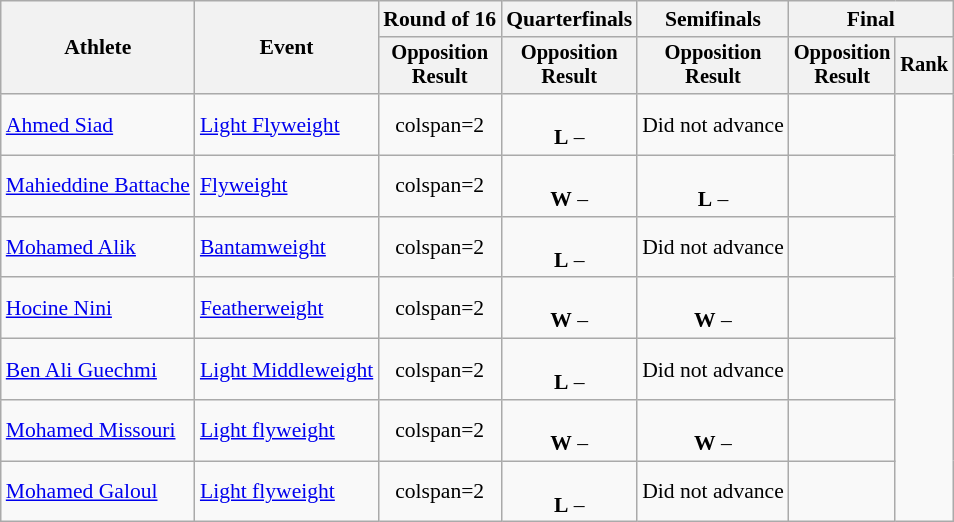<table class="wikitable" style="font-size:90%">
<tr>
<th rowspan=2>Athlete</th>
<th rowspan=2>Event</th>
<th>Round of 16</th>
<th>Quarterfinals</th>
<th>Semifinals</th>
<th colspan=2>Final</th>
</tr>
<tr style="font-size:95%">
<th>Opposition<br>Result</th>
<th>Opposition<br>Result</th>
<th>Opposition<br>Result</th>
<th>Opposition<br>Result</th>
<th>Rank</th>
</tr>
<tr align=center>
<td align=left><a href='#'>Ahmed Siad</a></td>
<td align=left><a href='#'>Light Flyweight</a></td>
<td>colspan=2 </td>
<td><br><strong>L</strong> –</td>
<td>Did not advance</td>
<td></td>
</tr>
<tr align=center>
<td align=left><a href='#'>Mahieddine Battache</a></td>
<td align=left><a href='#'>Flyweight</a></td>
<td>colspan=2 </td>
<td><br><strong>W</strong> –</td>
<td><br><strong>L</strong> –</td>
<td></td>
</tr>
<tr align=center>
<td align=left><a href='#'>Mohamed Alik</a></td>
<td align=left><a href='#'>Bantamweight</a></td>
<td>colspan=2 </td>
<td><br><strong>L</strong> –</td>
<td>Did not advance</td>
<td></td>
</tr>
<tr align=center>
<td align=left><a href='#'>Hocine Nini</a></td>
<td align=left><a href='#'>Featherweight</a></td>
<td>colspan=2 </td>
<td><br><strong>W</strong> –</td>
<td><br><strong>W</strong> –</td>
<td></td>
</tr>
<tr align=center>
<td align=left><a href='#'>Ben Ali Guechmi</a></td>
<td align=left><a href='#'>Light Middleweight</a></td>
<td>colspan=2 </td>
<td><br><strong>L</strong> –</td>
<td>Did not advance</td>
<td></td>
</tr>
<tr align=center>
<td align=left><a href='#'>Mohamed Missouri</a></td>
<td align=left><a href='#'>Light flyweight</a></td>
<td>colspan=2 </td>
<td><br><strong>W</strong> –</td>
<td><br><strong>W</strong> –</td>
<td></td>
</tr>
<tr align=center>
<td align=left><a href='#'>Mohamed Galoul</a></td>
<td align=left><a href='#'>Light flyweight</a></td>
<td>colspan=2 </td>
<td><br><strong>L</strong> –</td>
<td>Did not advance</td>
<td></td>
</tr>
</table>
